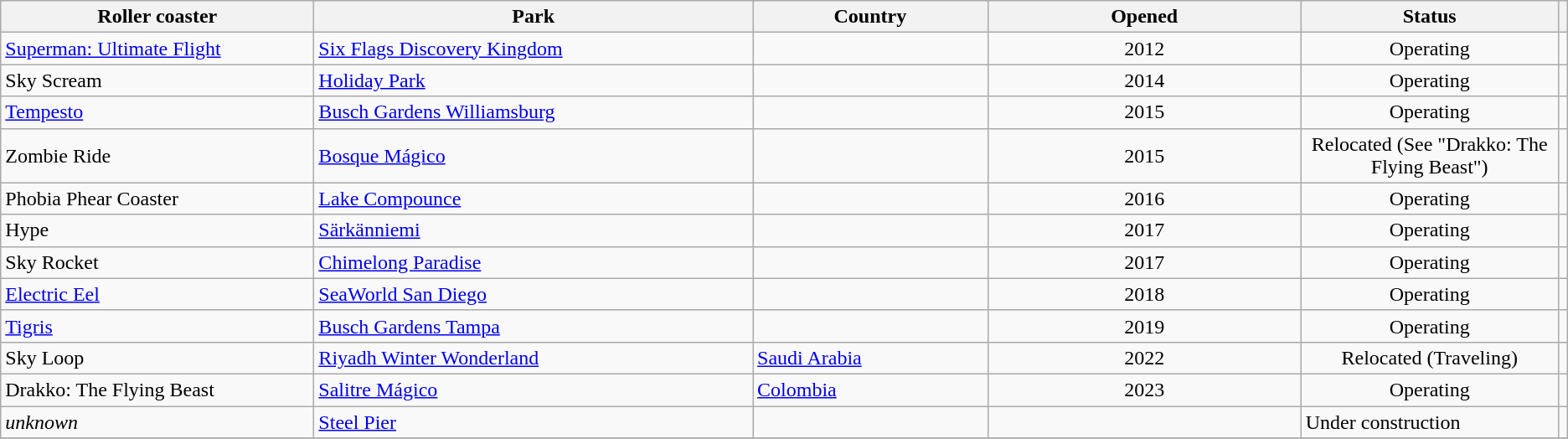<table class="wikitable sortable">
<tr>
<th width="20%">Roller coaster</th>
<th width="28%">Park</th>
<th width="15%">Country</th>
<th width="20%">Opened</th>
<th>Status</th>
<th></th>
</tr>
<tr>
<td><a href='#'>Superman: Ultimate Flight</a></td>
<td><a href='#'>Six Flags Discovery Kingdom</a></td>
<td></td>
<td align="center">2012</td>
<td align="center">Operating</td>
<td></td>
</tr>
<tr>
<td>Sky Scream</td>
<td><a href='#'>Holiday Park</a></td>
<td></td>
<td align="center">2014</td>
<td align="center">Operating</td>
<td></td>
</tr>
<tr>
<td><a href='#'>Tempesto</a></td>
<td><a href='#'>Busch Gardens Williamsburg</a></td>
<td></td>
<td align="center">2015</td>
<td align="center">Operating</td>
<td></td>
</tr>
<tr>
<td>Zombie Ride</td>
<td><a href='#'>Bosque Mágico</a></td>
<td></td>
<td align="center">2015</td>
<td align="center">Relocated (See "Drakko: The Flying Beast")</td>
<td></td>
</tr>
<tr>
<td>Phobia Phear Coaster</td>
<td><a href='#'>Lake Compounce</a></td>
<td></td>
<td align="center">2016</td>
<td align="center">Operating</td>
<td></td>
</tr>
<tr>
<td>Hype</td>
<td><a href='#'>Särkänniemi</a></td>
<td></td>
<td align="center">2017</td>
<td align="center">Operating</td>
<td></td>
</tr>
<tr>
<td>Sky Rocket</td>
<td><a href='#'>Chimelong Paradise</a></td>
<td></td>
<td align="center">2017</td>
<td align="center">Operating</td>
<td></td>
</tr>
<tr>
<td><a href='#'>Electric Eel</a></td>
<td><a href='#'>SeaWorld San Diego</a></td>
<td></td>
<td align="center">2018</td>
<td align="center">Operating</td>
<td></td>
</tr>
<tr>
<td><a href='#'>Tigris</a></td>
<td><a href='#'>Busch Gardens Tampa</a></td>
<td></td>
<td align="center">2019</td>
<td align="center">Operating</td>
<td></td>
</tr>
<tr>
<td>Sky Loop</td>
<td><a href='#'>Riyadh Winter Wonderland</a></td>
<td> <a href='#'>Saudi Arabia</a></td>
<td align="center">2022</td>
<td align="center">Relocated (Traveling)</td>
<td></td>
</tr>
<tr>
<td>Drakko: The Flying Beast</td>
<td><a href='#'>Salitre Mágico</a></td>
<td> <a href='#'>Colombia</a></td>
<td align="center">2023</td>
<td align="center">Operating</td>
<td></td>
</tr>
<tr>
<td><em>unknown</em></td>
<td><a href='#'>Steel Pier</a></td>
<td></td>
<td></td>
<td>Under construction</td>
<td></td>
</tr>
<tr>
</tr>
</table>
